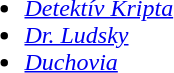<table width="100%">
<tr>
<td width="50%" valign="top"><br><ul><li><em><a href='#'>Detektív Kripta</a></em></li><li><em><a href='#'>Dr. Ludsky</a></em></li><li><em><a href='#'>Duchovia</a></em></li></ul></td>
</tr>
</table>
